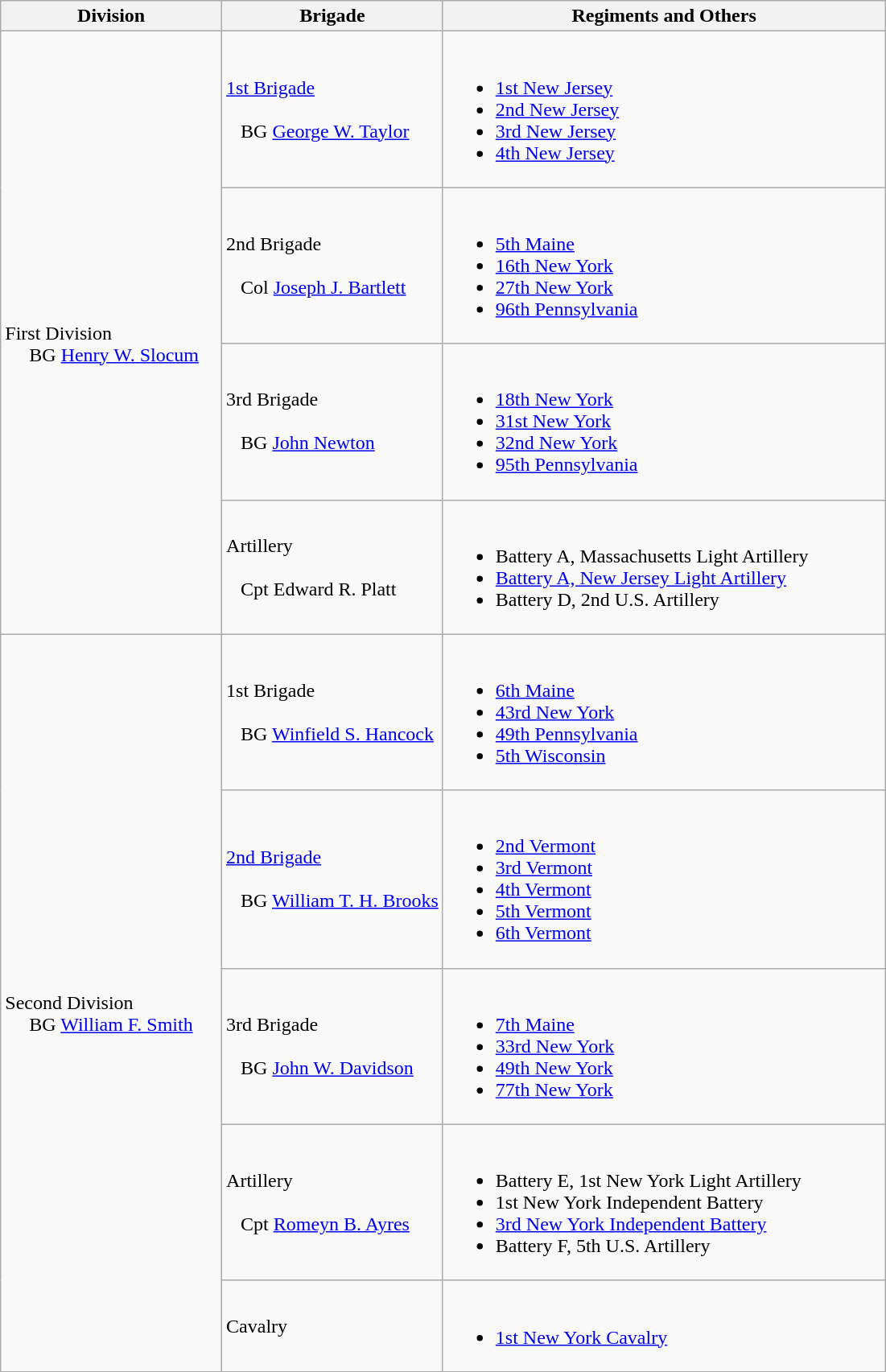<table class="wikitable">
<tr>
<th style="width:25%;">Division</th>
<th style="width:25%;">Brigade</th>
<th>Regiments and Others</th>
</tr>
<tr>
<td rowspan=4><br>First Division
<br>    
BG <a href='#'>Henry W. Slocum</a></td>
<td><a href='#'>1st Brigade</a><br><br>  
BG <a href='#'>George W. Taylor</a></td>
<td><br><ul><li><a href='#'>1st New Jersey</a></li><li><a href='#'>2nd New Jersey</a></li><li><a href='#'>3rd New Jersey</a></li><li><a href='#'>4th New Jersey</a></li></ul></td>
</tr>
<tr>
<td>2nd Brigade<br><br>  
Col <a href='#'>Joseph J. Bartlett</a></td>
<td><br><ul><li><a href='#'>5th Maine</a></li><li><a href='#'>16th New York</a></li><li><a href='#'>27th New York</a></li><li><a href='#'>96th Pennsylvania</a></li></ul></td>
</tr>
<tr>
<td>3rd Brigade<br><br>  
BG <a href='#'>John Newton</a></td>
<td><br><ul><li><a href='#'>18th New York</a></li><li><a href='#'>31st New York</a></li><li><a href='#'>32nd New York</a></li><li><a href='#'>95th Pennsylvania</a></li></ul></td>
</tr>
<tr>
<td>Artillery<br><br>  
Cpt Edward R. Platt</td>
<td><br><ul><li>Battery A, Massachusetts Light Artillery</li><li><a href='#'>Battery A, New Jersey Light Artillery</a></li><li>Battery D, 2nd U.S. Artillery</li></ul></td>
</tr>
<tr>
<td rowspan=5><br>Second Division
<br>    
BG <a href='#'>William F. Smith</a></td>
<td>1st Brigade<br><br>  
BG <a href='#'>Winfield S. Hancock</a></td>
<td><br><ul><li><a href='#'>6th Maine</a></li><li><a href='#'>43rd New York</a></li><li><a href='#'>49th Pennsylvania</a></li><li><a href='#'>5th Wisconsin</a></li></ul></td>
</tr>
<tr>
<td><a href='#'>2nd Brigade</a><br><br>  
BG <a href='#'>William T. H. Brooks</a></td>
<td><br><ul><li><a href='#'>2nd Vermont</a></li><li><a href='#'>3rd Vermont</a></li><li><a href='#'>4th Vermont</a></li><li><a href='#'>5th Vermont</a></li><li><a href='#'>6th Vermont</a></li></ul></td>
</tr>
<tr>
<td>3rd Brigade<br><br>  
BG <a href='#'>John W. Davidson</a></td>
<td><br><ul><li><a href='#'>7th Maine</a></li><li><a href='#'>33rd New York</a></li><li><a href='#'>49th New York</a></li><li><a href='#'>77th New York</a></li></ul></td>
</tr>
<tr>
<td>Artillery<br><br>  
Cpt <a href='#'>Romeyn B. Ayres</a></td>
<td><br><ul><li>Battery E, 1st New York Light Artillery</li><li>1st New York Independent Battery</li><li><a href='#'>3rd New York Independent Battery</a></li><li>Battery F, 5th U.S. Artillery</li></ul></td>
</tr>
<tr>
<td>Cavalry</td>
<td><br><ul><li><a href='#'>1st New York Cavalry</a></li></ul></td>
</tr>
</table>
